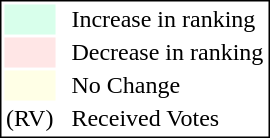<table style="border:1px solid black;">
<tr>
<td style="background:#D8FFEB; width:20px;"></td>
<td> </td>
<td>Increase in ranking</td>
</tr>
<tr>
<td style="background:#FFE6E6; width:20px;"></td>
<td> </td>
<td>Decrease in ranking</td>
</tr>
<tr>
<td style="background:#FFFFE6; width:20px;"></td>
<td> </td>
<td>No Change</td>
</tr>
<tr>
<td>(RV)</td>
<td> </td>
<td>Received Votes</td>
</tr>
</table>
